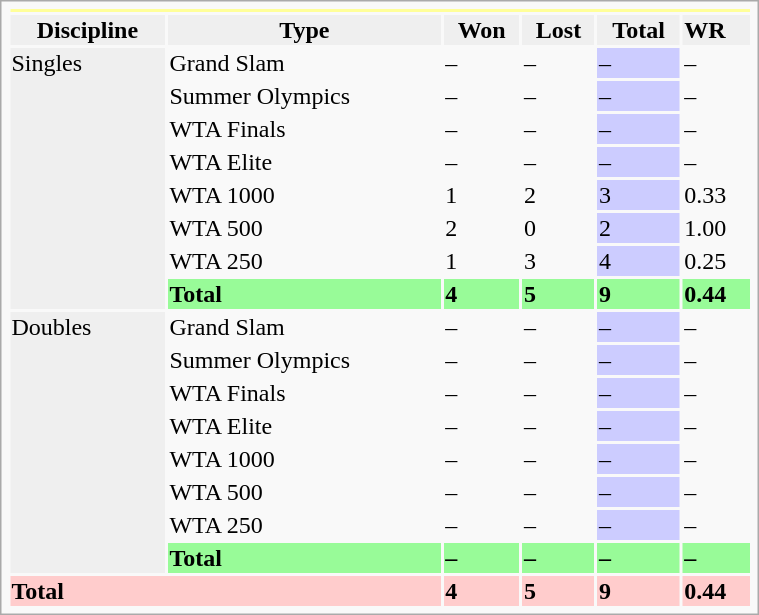<table class="infobox vcard vevent nowrap" width=40%>
<tr bgcolor=FFFF99>
<th colspan=6></th>
</tr>
<tr style=background:#efefef;font-weight:bold>
<th>Discipline</th>
<th>Type</th>
<th>Won</th>
<th>Lost</th>
<th>Total</th>
<td>WR</td>
</tr>
<tr>
<td rowspan="8" bgcolor=efefef>Singles</td>
<td>Grand Slam</td>
<td>–</td>
<td>–</td>
<td bgcolor=CCCCFF>–</td>
<td>–</td>
</tr>
<tr>
<td>Summer Olympics</td>
<td>–</td>
<td>–</td>
<td bgcolor=CCCCFF>–</td>
<td>–</td>
</tr>
<tr>
<td>WTA Finals</td>
<td>–</td>
<td>–</td>
<td bgcolor=CCCCFF>–</td>
<td>–</td>
</tr>
<tr>
<td>WTA Elite</td>
<td>–</td>
<td>–</td>
<td bgcolor="CCCCFF">–</td>
<td>–</td>
</tr>
<tr>
<td>WTA 1000</td>
<td>1</td>
<td>2</td>
<td bgcolor="CCCCFF">3</td>
<td>0.33</td>
</tr>
<tr>
<td>WTA 500</td>
<td>2</td>
<td>0</td>
<td bgcolor="CCCCFF">2</td>
<td>1.00</td>
</tr>
<tr>
<td>WTA 250</td>
<td>1</td>
<td>3</td>
<td bgcolor="CCCCFF">4</td>
<td>0.25</td>
</tr>
<tr style=background:#98FB98;font-weight:bold>
<td><strong>Total</strong></td>
<td><strong>4</strong></td>
<td><strong>5</strong></td>
<td><strong>9</strong></td>
<td>0.44</td>
</tr>
<tr>
<td rowspan="8" bgcolor=efefef>Doubles</td>
<td>Grand Slam</td>
<td>–</td>
<td>–</td>
<td bgcolor="CCCCFF">–</td>
<td>–</td>
</tr>
<tr>
<td>Summer Olympics</td>
<td>–</td>
<td>–</td>
<td bgcolor="CCCCFF">–</td>
<td>–</td>
</tr>
<tr>
<td>WTA Finals</td>
<td>–</td>
<td>–</td>
<td bgcolor="CCCCFF">–</td>
<td>–</td>
</tr>
<tr>
<td>WTA Elite</td>
<td>–</td>
<td>–</td>
<td bgcolor="CCCCFF">–</td>
<td>–</td>
</tr>
<tr>
<td>WTA 1000</td>
<td>–</td>
<td>–</td>
<td bgcolor="CCCCFF">–</td>
<td>–</td>
</tr>
<tr>
<td>WTA 500</td>
<td>–</td>
<td>–</td>
<td bgcolor="CCCCFF">–</td>
<td>–</td>
</tr>
<tr>
<td>WTA 250</td>
<td>–</td>
<td>–</td>
<td bgcolor="CCCCFF">–</td>
<td>–</td>
</tr>
<tr style=background:#98FB98;font-weight:bold>
<td><strong>Total</strong></td>
<td><strong>–</strong></td>
<td><strong>–</strong></td>
<td><strong>–</strong></td>
<td>–</td>
</tr>
<tr style=background:#FCC;font-weight:bold>
<td colspan="2"><strong>Total</strong></td>
<td><strong>4</strong></td>
<td><strong>5</strong></td>
<td><strong>9</strong></td>
<td>0.44</td>
</tr>
</table>
